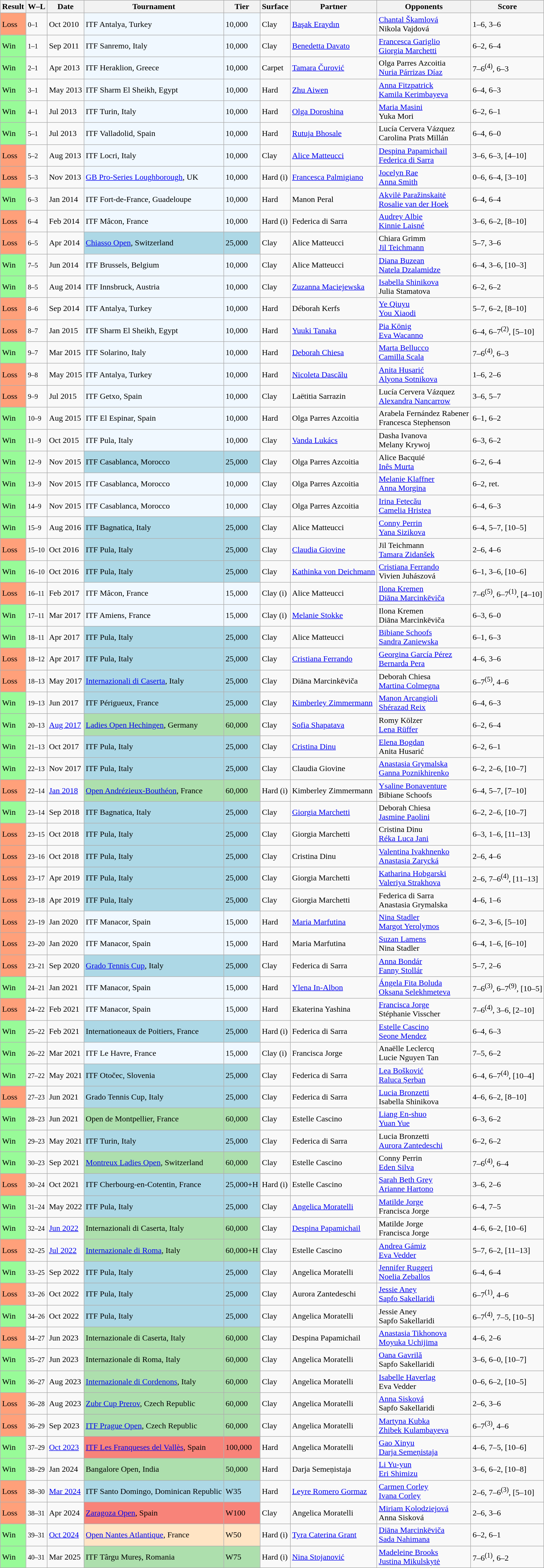<table class="sortable wikitable nowrap">
<tr>
<th>Result</th>
<th class="unsortable">W–L</th>
<th>Date</th>
<th>Tournament</th>
<th>Tier</th>
<th>Surface</th>
<th>Partner</th>
<th>Opponents</th>
<th class="unsortable">Score</th>
</tr>
<tr>
<td style="background:#ffa07a;">Loss</td>
<td><small>0–1</small></td>
<td>Oct 2010</td>
<td style="background:#f0f8ff;">ITF Antalya, Turkey</td>
<td style="background:#f0f8ff;">10,000</td>
<td>Clay</td>
<td> <a href='#'>Başak Eraydın</a></td>
<td> <a href='#'>Chantal Škamlová</a> <br>  Nikola Vajdová</td>
<td>1–6, 3–6</td>
</tr>
<tr>
<td bgcolor="98FB98">Win</td>
<td><small>1–1</small></td>
<td>Sep 2011</td>
<td style="background:#f0f8ff;">ITF Sanremo, Italy</td>
<td style="background:#f0f8ff;">10,000</td>
<td>Clay</td>
<td> <a href='#'>Benedetta Davato</a></td>
<td> <a href='#'>Francesca Gariglio</a> <br>  <a href='#'>Giorgia Marchetti</a></td>
<td>6–2, 6–4</td>
</tr>
<tr>
<td bgcolor="98FB98">Win</td>
<td><small>2–1</small></td>
<td>Apr 2013</td>
<td style="background:#f0f8ff;">ITF Heraklion, Greece</td>
<td style="background:#f0f8ff;">10,000</td>
<td>Carpet</td>
<td> <a href='#'>Tamara Čurović</a></td>
<td> Olga Parres Azcoitia <br>  <a href='#'>Nuria Párrizas Díaz</a></td>
<td>7–6<sup>(4)</sup>, 6–3</td>
</tr>
<tr>
<td bgcolor="98FB98">Win</td>
<td><small>3–1</small></td>
<td>May 2013</td>
<td style="background:#f0f8ff;">ITF Sharm El Sheikh, Egypt</td>
<td style="background:#f0f8ff;">10,000</td>
<td>Hard</td>
<td> <a href='#'>Zhu Aiwen</a></td>
<td> <a href='#'>Anna Fitzpatrick</a> <br>  <a href='#'>Kamila Kerimbayeva</a></td>
<td>6–4, 6–3</td>
</tr>
<tr>
<td bgcolor="98FB98">Win</td>
<td><small>4–1</small></td>
<td>Jul 2013</td>
<td style="background:#f0f8ff;">ITF Turin, Italy</td>
<td style="background:#f0f8ff;">10,000</td>
<td>Hard</td>
<td> <a href='#'>Olga Doroshina</a></td>
<td> <a href='#'>Maria Masini</a> <br>  Yuka Mori</td>
<td>6–2, 6–1</td>
</tr>
<tr>
<td style="background:#98fb98;">Win</td>
<td><small>5–1</small></td>
<td>Jul 2013</td>
<td style="background:#f0f8ff;">ITF Valladolid, Spain</td>
<td style="background:#f0f8ff;">10,000</td>
<td>Hard</td>
<td> <a href='#'>Rutuja Bhosale</a></td>
<td> Lucía Cervera Vázquez <br>  Carolina Prats Millán</td>
<td>6–4, 6–0</td>
</tr>
<tr>
<td style="background:#ffa07a;">Loss</td>
<td><small>5–2</small></td>
<td>Aug 2013</td>
<td style="background:#f0f8ff;">ITF Locri, Italy</td>
<td style="background:#f0f8ff;">10,000</td>
<td>Clay</td>
<td> <a href='#'>Alice Matteucci</a></td>
<td> <a href='#'>Despina Papamichail</a> <br>  <a href='#'>Federica di Sarra</a></td>
<td>3–6, 6–3, [4–10]</td>
</tr>
<tr>
<td style="background:#ffa07a;">Loss</td>
<td><small>5–3</small></td>
<td>Nov 2013</td>
<td style="background:#f0f8ff;"><a href='#'>GB Pro-Series Loughborough</a>, UK</td>
<td style="background:#f0f8ff;">10,000</td>
<td>Hard (i)</td>
<td> <a href='#'>Francesca Palmigiano</a></td>
<td> <a href='#'>Jocelyn Rae</a>  <br>  <a href='#'>Anna Smith</a></td>
<td>0–6, 6–4, [3–10]</td>
</tr>
<tr>
<td style="background:#98fb98;">Win</td>
<td><small>6–3</small></td>
<td>Jan 2014</td>
<td style="background:#f0f8ff;">ITF Fort-de-France, Guadeloupe</td>
<td style="background:#f0f8ff;">10,000</td>
<td>Hard</td>
<td> Manon Peral</td>
<td> <a href='#'>Akvilė Paražinskaitė</a> <br>  <a href='#'>Rosalie van der Hoek</a></td>
<td>6–4, 6–4</td>
</tr>
<tr>
<td style="background:#ffa07a;">Loss</td>
<td><small>6–4</small></td>
<td>Feb 2014</td>
<td style="background:#f0f8ff;">ITF Mâcon, France</td>
<td style="background:#f0f8ff;">10,000</td>
<td>Hard (i)</td>
<td> Federica di Sarra</td>
<td> <a href='#'>Audrey Albie</a> <br>  <a href='#'>Kinnie Laisné</a></td>
<td>3–6, 6–2, [8–10]</td>
</tr>
<tr>
<td style="background:#ffa07a;">Loss</td>
<td><small>6–5</small></td>
<td>Apr 2014</td>
<td style="background:lightblue;"><a href='#'>Chiasso Open</a>, Switzerland</td>
<td style="background:lightblue;">25,000</td>
<td>Clay</td>
<td> Alice Matteucci</td>
<td> Chiara Grimm <br>  <a href='#'>Jil Teichmann</a></td>
<td>5–7, 3–6</td>
</tr>
<tr>
<td style="background:#98fb98;">Win</td>
<td><small>7–5</small></td>
<td>Jun 2014</td>
<td style="background:#f0f8ff;">ITF Brussels, Belgium</td>
<td style="background:#f0f8ff;">10,000</td>
<td>Clay</td>
<td> Alice Matteucci</td>
<td> <a href='#'>Diana Buzean</a> <br>  <a href='#'>Natela Dzalamidze</a></td>
<td>6–4, 3–6, [10–3]</td>
</tr>
<tr>
<td style="background:#98fb98;">Win</td>
<td><small>8–5</small></td>
<td>Aug 2014</td>
<td style="background:#f0f8ff;">ITF Innsbruck, Austria</td>
<td style="background:#f0f8ff;">10,000</td>
<td>Clay</td>
<td> <a href='#'>Zuzanna Maciejewska</a></td>
<td> <a href='#'>Isabella Shinikova</a> <br>  Julia Stamatova</td>
<td>6–2, 6–2</td>
</tr>
<tr>
<td style="background:#ffa07a;">Loss</td>
<td><small>8–6</small></td>
<td>Sep 2014</td>
<td style="background:#f0f8ff;">ITF Antalya, Turkey</td>
<td style="background:#f0f8ff;">10,000</td>
<td>Hard</td>
<td> Déborah Kerfs</td>
<td> <a href='#'>Ye Qiuyu</a> <br>  <a href='#'>You Xiaodi</a></td>
<td>5–7, 6–2, [8–10]</td>
</tr>
<tr>
<td bgcolor=FFA07A>Loss</td>
<td><small>8–7</small></td>
<td>Jan 2015</td>
<td style="background:#f0f8ff;">ITF Sharm El Sheikh, Egypt</td>
<td style="background:#f0f8ff;">10,000</td>
<td>Hard</td>
<td> <a href='#'>Yuuki Tanaka</a></td>
<td> <a href='#'>Pia König</a> <br>  <a href='#'>Eva Wacanno</a></td>
<td>6–4, 6–7<sup>(2)</sup>, [5–10]</td>
</tr>
<tr>
<td style="background:#98fb98;">Win</td>
<td><small>9–7</small></td>
<td>Mar 2015</td>
<td style="background:#f0f8ff;">ITF Solarino, Italy</td>
<td style="background:#f0f8ff;">10,000</td>
<td>Hard</td>
<td> <a href='#'>Deborah Chiesa</a></td>
<td> <a href='#'>Marta Bellucco</a> <br>  <a href='#'>Camilla Scala</a></td>
<td>7–6<sup>(4)</sup>, 6–3</td>
</tr>
<tr>
<td bgcolor=FFA07A>Loss</td>
<td><small>9–8</small></td>
<td>May 2015</td>
<td style="background:#f0f8ff;">ITF Antalya, Turkey</td>
<td style="background:#f0f8ff;">10,000</td>
<td>Hard</td>
<td> <a href='#'>Nicoleta Dascălu</a></td>
<td> <a href='#'>Anita Husarić</a> <br>  <a href='#'>Alyona Sotnikova</a></td>
<td>1–6, 2–6</td>
</tr>
<tr>
<td bgcolor=FFA07A>Loss</td>
<td><small>9–9</small></td>
<td>Jul 2015</td>
<td style="background:#f0f8ff;">ITF Getxo, Spain</td>
<td style="background:#f0f8ff;">10,000</td>
<td>Clay</td>
<td> Laëtitia Sarrazin</td>
<td> Lucía Cervera Vázquez <br>  <a href='#'>Alexandra Nancarrow</a></td>
<td>3–6, 5–7</td>
</tr>
<tr>
<td style="background:#98fb98;">Win</td>
<td><small>10–9</small></td>
<td>Aug 2015</td>
<td style="background:#f0f8ff;">ITF El Espinar, Spain</td>
<td style="background:#f0f8ff;">10,000</td>
<td>Hard</td>
<td> Olga Parres Azcoitia</td>
<td> Arabela Fernández Rabener <br>  Francesca Stephenson</td>
<td>6–1, 6–2</td>
</tr>
<tr>
<td style="background:#98fb98;">Win</td>
<td><small>11–9</small></td>
<td>Oct 2015</td>
<td style="background:#f0f8ff;">ITF Pula, Italy</td>
<td style="background:#f0f8ff;">10,000</td>
<td>Clay</td>
<td> <a href='#'>Vanda Lukács</a></td>
<td> Dasha Ivanova <br>  Melany Krywoj</td>
<td>6–3, 6–2</td>
</tr>
<tr>
<td style="background:#98fb98;">Win</td>
<td><small>12–9</small></td>
<td>Nov 2015</td>
<td style="background:lightblue;">ITF Casablanca, Morocco</td>
<td style="background:lightblue;">25,000</td>
<td>Clay</td>
<td> Olga Parres Azcoitia</td>
<td> Alice Bacquié <br>  <a href='#'>Inês Murta</a></td>
<td>6–2, 6–4</td>
</tr>
<tr>
<td style="background:#98fb98;">Win</td>
<td><small>13–9</small></td>
<td>Nov 2015</td>
<td style="background:#f0f8ff;">ITF Casablanca, Morocco</td>
<td style="background:#f0f8ff;">10,000</td>
<td>Clay</td>
<td> Olga Parres Azcoitia</td>
<td> <a href='#'>Melanie Klaffner</a> <br>  <a href='#'>Anna Morgina</a></td>
<td>6–2, ret.</td>
</tr>
<tr>
<td style="background:#98fb98;">Win</td>
<td><small>14–9</small></td>
<td>Nov 2015</td>
<td style="background:#f0f8ff;">ITF Casablanca, Morocco</td>
<td style="background:#f0f8ff;">10,000</td>
<td>Clay</td>
<td> Olga Parres Azcoitia</td>
<td> <a href='#'>Irina Fetecău</a> <br>  <a href='#'>Camelia Hristea</a></td>
<td>6–4, 6–3</td>
</tr>
<tr>
<td style="background:#98fb98;">Win</td>
<td><small>15–9</small></td>
<td>Aug 2016</td>
<td style="background:lightblue;">ITF Bagnatica, Italy</td>
<td style="background:lightblue;">25,000</td>
<td>Clay</td>
<td> Alice Matteucci</td>
<td> <a href='#'>Conny Perrin</a> <br>  <a href='#'>Yana Sizikova</a></td>
<td>6–4, 5–7, [10–5]</td>
</tr>
<tr>
<td style="background:#ffa07a;">Loss</td>
<td><small>15–10</small></td>
<td>Oct 2016</td>
<td style="background:lightblue;">ITF Pula, Italy</td>
<td style="background:lightblue;">25,000</td>
<td>Clay</td>
<td> <a href='#'>Claudia Giovine</a></td>
<td> Jil Teichmann <br>  <a href='#'>Tamara Zidanšek</a></td>
<td>2–6, 4–6</td>
</tr>
<tr>
<td style="background:#98fb98;">Win</td>
<td><small>16–10</small></td>
<td>Oct 2016</td>
<td style="background:lightblue;">ITF Pula, Italy</td>
<td style="background:lightblue;">25,000</td>
<td>Clay</td>
<td> <a href='#'>Kathinka von Deichmann</a></td>
<td> <a href='#'>Cristiana Ferrando</a> <br>  Vivien Juhászová</td>
<td>6–1, 3–6, [10–6]</td>
</tr>
<tr>
<td style="background:#ffa07a;">Loss</td>
<td><small>16–11</small></td>
<td>Feb 2017</td>
<td style="background:#f0f8ff;">ITF Mâcon, France</td>
<td style="background:#f0f8ff;">15,000</td>
<td>Clay (i)</td>
<td> Alice Matteucci</td>
<td> <a href='#'>Ilona Kremen</a> <br>  <a href='#'>Diāna Marcinkēviča</a></td>
<td>7–6<sup>(5)</sup>, 6–7<sup>(1)</sup>, [4–10]</td>
</tr>
<tr>
<td style="background:#98fb98;">Win</td>
<td><small>17–11</small></td>
<td>Mar 2017</td>
<td style="background:#f0f8ff;">ITF Amiens, France</td>
<td style="background:#f0f8ff;">15,000</td>
<td>Clay (i)</td>
<td> <a href='#'>Melanie Stokke</a></td>
<td> Ilona Kremen <br>  Diāna Marcinkēviča</td>
<td>6–3, 6–0</td>
</tr>
<tr>
<td style="background:#98fb98;">Win</td>
<td><small>18–11</small></td>
<td>Apr 2017</td>
<td style="background:lightblue;">ITF Pula, Italy</td>
<td style="background:lightblue;">25,000</td>
<td>Clay</td>
<td> Alice Matteucci</td>
<td> <a href='#'>Bibiane Schoofs</a> <br>  <a href='#'>Sandra Zaniewska</a></td>
<td>6–1, 6–3</td>
</tr>
<tr>
<td style="background:#ffa07a;">Loss</td>
<td><small>18–12</small></td>
<td>Apr 2017</td>
<td style="background:lightblue;">ITF Pula, Italy</td>
<td style="background:lightblue;">25,000</td>
<td>Clay</td>
<td> <a href='#'>Cristiana Ferrando</a></td>
<td> <a href='#'>Georgina García Pérez</a> <br>  <a href='#'>Bernarda Pera</a></td>
<td>4–6, 3–6</td>
</tr>
<tr>
<td style="background:#ffa07a;">Loss</td>
<td><small>18–13</small></td>
<td>May 2017</td>
<td style="background:lightblue;"><a href='#'>Internazionali di Caserta</a>, Italy</td>
<td style="background:lightblue;">25,000</td>
<td>Clay</td>
<td> Diāna Marcinkēviča</td>
<td> Deborah Chiesa <br>  <a href='#'>Martina Colmegna</a></td>
<td>6–7<sup>(5)</sup>, 4–6</td>
</tr>
<tr>
<td style="background:#98fb98;">Win</td>
<td><small>19–13</small></td>
<td>Jun 2017</td>
<td style="background:lightblue;">ITF Périgueux, France</td>
<td style="background:lightblue;">25,000</td>
<td>Clay</td>
<td> <a href='#'>Kimberley Zimmermann</a></td>
<td> <a href='#'>Manon Arcangioli</a> <br>  <a href='#'>Shérazad Reix</a></td>
<td>6–4, 6–3</td>
</tr>
<tr>
<td style="background:#98fb98;">Win</td>
<td><small>20–13</small></td>
<td><a href='#'>Aug 2017</a></td>
<td style="background:#addfad;"><a href='#'>Ladies Open Hechingen</a>, Germany</td>
<td style="background:#addfad;">60,000</td>
<td>Clay</td>
<td> <a href='#'>Sofia Shapatava</a></td>
<td> Romy Kölzer <br>  <a href='#'>Lena Rüffer</a></td>
<td>6–2, 6–4</td>
</tr>
<tr>
<td style="background:#98fb98;">Win</td>
<td><small>21–13</small></td>
<td>Oct 2017</td>
<td style="background:lightblue;">ITF Pula, Italy</td>
<td style="background:lightblue;">25,000</td>
<td>Clay</td>
<td> <a href='#'>Cristina Dinu</a></td>
<td> <a href='#'>Elena Bogdan</a> <br>  Anita Husarić</td>
<td>6–2, 6–1</td>
</tr>
<tr>
<td style="background:#98fb98;">Win</td>
<td><small>22–13</small></td>
<td>Nov 2017</td>
<td style="background:lightblue;">ITF Pula, Italy</td>
<td style="background:lightblue;">25,000</td>
<td>Clay</td>
<td> Claudia Giovine</td>
<td> <a href='#'>Anastasia Grymalska</a> <br>  <a href='#'>Ganna Poznikhirenko</a></td>
<td>6–2, 2–6, [10–7]</td>
</tr>
<tr>
<td style="background:#ffa07a;">Loss</td>
<td><small>22–14</small></td>
<td><a href='#'>Jan 2018</a></td>
<td style="background:#addfad;"><a href='#'>Open Andrézieux-Bouthéon</a>, France</td>
<td style="background:#addfad;">60,000</td>
<td>Hard (i)</td>
<td> Kimberley Zimmermann</td>
<td> <a href='#'>Ysaline Bonaventure</a> <br>  Bibiane Schoofs</td>
<td>6–4, 5–7, [7–10]</td>
</tr>
<tr>
<td style="background:#98fb98;">Win</td>
<td><small>23–14</small></td>
<td>Sep 2018</td>
<td style="background:lightblue;">ITF Bagnatica, Italy</td>
<td style="background:lightblue;">25,000</td>
<td>Clay</td>
<td> <a href='#'>Giorgia Marchetti</a></td>
<td> Deborah Chiesa <br>  <a href='#'>Jasmine Paolini</a></td>
<td>6–2, 2–6, [10–7]</td>
</tr>
<tr>
<td style="background:#ffa07a;">Loss</td>
<td><small>23–15</small></td>
<td>Oct 2018</td>
<td style="background:lightblue;">ITF Pula, Italy</td>
<td style="background:lightblue;">25,000</td>
<td>Clay</td>
<td> Giorgia Marchetti</td>
<td> Cristina Dinu <br>  <a href='#'>Réka Luca Jani</a></td>
<td>6–3, 1–6, [11–13]</td>
</tr>
<tr>
<td style="background:#ffa07a;">Loss</td>
<td><small>23–16</small></td>
<td>Oct 2018</td>
<td style="background:lightblue;">ITF Pula, Italy</td>
<td style="background:lightblue;">25,000</td>
<td>Clay</td>
<td> Cristina Dinu</td>
<td> <a href='#'>Valentina Ivakhnenko</a> <br>  <a href='#'>Anastasia Zarycká</a></td>
<td>2–6, 4–6</td>
</tr>
<tr>
<td style="background:#ffa07a;">Loss</td>
<td><small>23–17</small></td>
<td>Apr 2019</td>
<td style="background:lightblue;">ITF Pula, Italy</td>
<td style="background:lightblue;">25,000</td>
<td>Clay</td>
<td> Giorgia Marchetti</td>
<td> <a href='#'>Katharina Hobgarski</a> <br>  <a href='#'>Valeriya Strakhova</a></td>
<td>2–6, 7–6<sup>(4)</sup>, [11–13]</td>
</tr>
<tr>
<td style="background:#ffa07a;">Loss</td>
<td><small>23–18</small></td>
<td>Apr 2019</td>
<td style="background:lightblue;">ITF Pula, Italy</td>
<td style="background:lightblue;">25,000</td>
<td>Clay</td>
<td> Giorgia Marchetti</td>
<td> Federica di Sarra <br>  Anastasia Grymalska</td>
<td>4–6, 1–6</td>
</tr>
<tr>
<td style="background:#ffa07a;">Loss</td>
<td><small>23–19</small></td>
<td>Jan 2020</td>
<td style="background:#f0f8ff;">ITF Manacor, Spain</td>
<td style="background:#f0f8ff;">15,000</td>
<td>Hard</td>
<td> <a href='#'>Maria Marfutina</a></td>
<td> <a href='#'>Nina Stadler</a> <br>  <a href='#'>Margot Yerolymos</a></td>
<td>6–2, 3–6, [5–10]</td>
</tr>
<tr>
<td style="background:#ffa07a;">Loss</td>
<td><small>23–20</small></td>
<td>Jan 2020</td>
<td style="background:#f0f8ff;">ITF Manacor, Spain</td>
<td style="background:#f0f8ff;">15,000</td>
<td>Hard</td>
<td> Maria Marfutina</td>
<td> <a href='#'>Suzan Lamens</a> <br>  Nina Stadler</td>
<td>6–4, 1–6, [6–10]</td>
</tr>
<tr>
<td style="background:#ffa07a;">Loss</td>
<td><small>23–21</small></td>
<td>Sep 2020</td>
<td style="background:lightblue;"><a href='#'>Grado Tennis Cup</a>, Italy</td>
<td style="background:lightblue;">25,000</td>
<td>Clay</td>
<td> Federica di Sarra</td>
<td> <a href='#'>Anna Bondár</a> <br>  <a href='#'>Fanny Stollár</a></td>
<td>5–7, 2–6</td>
</tr>
<tr>
<td bgcolor="98FB98">Win</td>
<td><small>24–21</small></td>
<td>Jan 2021</td>
<td style="background:#f0f8ff;">ITF Manacor, Spain</td>
<td style="background:#f0f8ff;">15,000</td>
<td>Hard</td>
<td> <a href='#'>Ylena In-Albon</a></td>
<td> <a href='#'>Ángela Fita Boluda</a> <br>  <a href='#'>Oksana Selekhmeteva</a></td>
<td>7–6<sup>(3)</sup>, 6–7<sup>(9)</sup>, [10–5]</td>
</tr>
<tr>
<td style="background:#ffa07a;">Loss</td>
<td><small>24–22</small></td>
<td>Feb 2021</td>
<td style="background:#f0f8ff;">ITF Manacor, Spain</td>
<td style="background:#f0f8ff;">15,000</td>
<td>Hard</td>
<td> Ekaterina Yashina</td>
<td> <a href='#'>Francisca Jorge</a> <br>  Stéphanie Visscher</td>
<td>7–6<sup>(4)</sup>, 3–6, [2–10]</td>
</tr>
<tr>
<td style="background:#98fb98;">Win</td>
<td><small>25–22</small></td>
<td>Feb 2021</td>
<td style="background:lightblue;">Internationeaux de Poitiers, France</td>
<td style="background:lightblue;">25,000</td>
<td>Hard (i)</td>
<td> Federica di Sarra</td>
<td> <a href='#'>Estelle Cascino</a> <br>  <a href='#'>Seone Mendez</a></td>
<td>6–4, 6–3</td>
</tr>
<tr>
<td style="background:#98fb98;">Win</td>
<td><small>26–22</small></td>
<td>Mar 2021</td>
<td style="background:#f0f8ff;">ITF Le Havre, France</td>
<td style="background:#f0f8ff;">15,000</td>
<td>Clay (i)</td>
<td> Francisca Jorge</td>
<td> Anaëlle Leclercq <br>  Lucie Nguyen Tan</td>
<td>7–5, 6–2</td>
</tr>
<tr>
<td style="background:#98fb98;">Win</td>
<td><small>27–22</small></td>
<td>May 2021</td>
<td style="background:lightblue;">ITF Otočec, Slovenia</td>
<td style="background:lightblue;">25,000</td>
<td>Clay</td>
<td> Federica di Sarra</td>
<td> <a href='#'>Lea Bošković</a> <br>  <a href='#'>Raluca Șerban</a></td>
<td>6–4, 6–7<sup>(4)</sup>, [10–4]</td>
</tr>
<tr>
<td style="background:#ffa07a;">Loss</td>
<td><small>27–23</small></td>
<td>Jun 2021</td>
<td style="background:lightblue;">Grado Tennis Cup, Italy</td>
<td style="background:lightblue;">25,000</td>
<td>Clay</td>
<td> Federica di Sarra</td>
<td> <a href='#'>Lucia Bronzetti</a> <br>  Isabella Shinikova</td>
<td>4–6, 6–2, [8–10]</td>
</tr>
<tr>
<td style="background:#98FB98;">Win</td>
<td><small>28–23</small></td>
<td>Jun 2021</td>
<td style="background:#addfad;">Open de Montpellier, France</td>
<td style="background:#addfad;">60,000</td>
<td>Clay</td>
<td> Estelle Cascino</td>
<td> <a href='#'>Liang En-shuo</a> <br>  <a href='#'>Yuan Yue</a></td>
<td>6–3, 6–2</td>
</tr>
<tr>
<td style="background:#98fb98;">Win</td>
<td><small>29–23</small></td>
<td>May 2021</td>
<td style="background:lightblue;">ITF Turin, Italy</td>
<td style="background:lightblue;">25,000</td>
<td>Clay</td>
<td> Federica di Sarra</td>
<td> Lucia Bronzetti <br>   <a href='#'>Aurora Zantedeschi</a></td>
<td>6–2, 6–2</td>
</tr>
<tr>
<td style="background:#98fb98;">Win</td>
<td><small>30–23</small></td>
<td>Sep 2021</td>
<td style="background:#addfad;"><a href='#'>Montreux Ladies Open</a>, Switzerland</td>
<td style="background:#addfad;">60,000</td>
<td>Clay</td>
<td> Estelle Cascino</td>
<td> Conny Perrin <br>  <a href='#'>Eden Silva</a></td>
<td>7–6<sup>(4)</sup>, 6–4</td>
</tr>
<tr>
<td style="background:#ffa07a;">Loss</td>
<td><small>30–24</small></td>
<td>Oct 2021</td>
<td style="background:lightblue;">ITF Cherbourg-en-Cotentin, France</td>
<td style="background:lightblue;">25,000+H</td>
<td>Hard (i)</td>
<td> Estelle Cascino</td>
<td> <a href='#'>Sarah Beth Grey</a> <br>  <a href='#'>Arianne Hartono</a></td>
<td>3–6, 2–6</td>
</tr>
<tr>
<td style="background:#98fb98;">Win</td>
<td><small>31–24</small></td>
<td>May 2022</td>
<td style="background:lightblue;">ITF Pula, Italy</td>
<td style="background:lightblue;">25,000</td>
<td>Clay</td>
<td> <a href='#'>Angelica Moratelli</a></td>
<td> <a href='#'>Matilde Jorge</a> <br>  Francisca Jorge</td>
<td>6–4, 7–5</td>
</tr>
<tr>
<td style="background:#98fb98;">Win</td>
<td><small>32–24</small></td>
<td><a href='#'>Jun 2022</a></td>
<td style="background:#addfad;">Internazionali di Caserta, Italy</td>
<td style="background:#addfad;">60,000</td>
<td>Clay</td>
<td> <a href='#'>Despina Papamichail</a></td>
<td> Matilde Jorge <br>  Francisca Jorge</td>
<td>4–6, 6–2, [10–6]</td>
</tr>
<tr>
<td style="background:#ffa07a;">Loss</td>
<td><small>32–25</small></td>
<td><a href='#'>Jul 2022</a></td>
<td bgcolor=addfad><a href='#'>Internazionale di Roma</a>, Italy</td>
<td bgcolor=addfad>60,000+H</td>
<td>Clay</td>
<td> Estelle Cascino</td>
<td> <a href='#'>Andrea Gámiz</a> <br>  <a href='#'>Eva Vedder</a></td>
<td>5–7, 6–2, [11–13]</td>
</tr>
<tr>
<td style="background:#98fb98;">Win</td>
<td><small>33–25</small></td>
<td>Sep 2022</td>
<td style="background:lightblue;">ITF Pula, Italy</td>
<td style="background:lightblue;">25,000</td>
<td>Clay</td>
<td> Angelica Moratelli</td>
<td> <a href='#'>Jennifer Ruggeri</a> <br>  <a href='#'>Noelia Zeballos</a></td>
<td>6–4, 6–4</td>
</tr>
<tr>
<td style="background:#ffa07a;">Loss</td>
<td><small>33–26</small></td>
<td>Oct 2022</td>
<td style="background:lightblue;">ITF Pula, Italy</td>
<td style="background:lightblue;">25,000</td>
<td>Clay</td>
<td> Aurora Zantedeschi</td>
<td> <a href='#'>Jessie Aney</a> <br>  <a href='#'>Sapfo Sakellaridi</a></td>
<td>6–7<sup>(1)</sup>, 4–6</td>
</tr>
<tr>
<td style="background:#98fb98;">Win</td>
<td><small>34–26</small></td>
<td>Oct 2022</td>
<td style="background:lightblue;">ITF Pula, Italy</td>
<td style="background:lightblue;">25,000</td>
<td>Clay</td>
<td> Angelica Moratelli</td>
<td> Jessie Aney <br>  Sapfo Sakellaridi</td>
<td>6–7<sup>(4)</sup>, 7–5, [10–5]</td>
</tr>
<tr>
<td style="background:#ffa07a;">Loss</td>
<td><small>34–27</small></td>
<td>Jun 2023</td>
<td bgcolor=addfad>Internazionale di Caserta, Italy</td>
<td bgcolor=addfad>60,000</td>
<td>Clay</td>
<td> Despina Papamichail</td>
<td> <a href='#'>Anastasia Tikhonova</a> <br>  <a href='#'>Moyuka Uchijima</a></td>
<td>4–6, 2–6</td>
</tr>
<tr>
<td style="background:#98fb98;">Win</td>
<td><small>35–27</small></td>
<td>Jun 2023</td>
<td bgcolor=addfad>Internazionale di Roma, Italy</td>
<td bgcolor=addfad>60,000</td>
<td>Clay</td>
<td> Angelica Moratelli</td>
<td> <a href='#'>Oana Gavrilă</a> <br>  Sapfo Sakellaridi</td>
<td>3–6, 6–0, [10–7]</td>
</tr>
<tr>
<td style="background:#98fb98;">Win</td>
<td><small>36–27</small></td>
<td>Aug 2023</td>
<td bgcolor=addfad><a href='#'>Internazionale di Cordenons</a>, Italy</td>
<td bgcolor=addfad>60,000</td>
<td>Clay</td>
<td> Angelica Moratelli</td>
<td> <a href='#'>Isabelle Haverlag</a> <br>  Eva Vedder</td>
<td>0–6, 6–2, [10–5]</td>
</tr>
<tr>
<td style="background:#ffa07a;">Loss</td>
<td><small>36–28</small></td>
<td>Aug 2023</td>
<td style="background:#addfad;"><a href='#'>Zubr Cup Prerov</a>, Czech Republic</td>
<td style="background:#addfad;">60,000</td>
<td>Clay</td>
<td> Angelica Moratelli</td>
<td> <a href='#'>Anna Sisková</a> <br>  Sapfo Sakellaridi</td>
<td>2–6, 3–6</td>
</tr>
<tr>
<td style="background:#ffa07a;">Loss</td>
<td><small>36–29</small></td>
<td>Sep 2023</td>
<td style="background:#addfad;"><a href='#'>ITF Prague Open</a>, Czech Republic</td>
<td style="background:#addfad;">60,000</td>
<td>Clay</td>
<td> Angelica Moratelli</td>
<td> <a href='#'>Martyna Kubka</a> <br>  <a href='#'>Zhibek Kulambayeva</a></td>
<td>6–7<sup>(3)</sup>, 4–6</td>
</tr>
<tr>
<td style=background:#98fb98>Win</td>
<td><small>37–29</small></td>
<td><a href='#'>Oct 2023</a></td>
<td style=background:#f88379><a href='#'>ITF Les Franqueses del Vallès</a>, Spain</td>
<td style=background:#f88379>100,000</td>
<td>Hard</td>
<td> Angelica Moratelli</td>
<td> <a href='#'>Gao Xinyu</a><br>  <a href='#'>Darja Semeņistaja</a></td>
<td>4–6, 7–5, [10–6]</td>
</tr>
<tr>
<td style="background:#98FB98;">Win</td>
<td><small>38–29</small></td>
<td>Jan 2024</td>
<td style="background:#addfad;">Bangalore Open, India</td>
<td style="background:#addfad;">50,000</td>
<td>Hard</td>
<td> Darja Semeņistaja</td>
<td> <a href='#'>Li Yu-yun</a> <br>  <a href='#'>Eri Shimizu</a></td>
<td>3–6, 6–2, [10–8]</td>
</tr>
<tr>
<td style="background:#ffa07a;">Loss</td>
<td><small>38–30</small></td>
<td><a href='#'>Mar 2024</a></td>
<td style="background:lightblue;">ITF Santo Domingo, Dominican Republic</td>
<td style="background:lightblue;">W35</td>
<td>Hard</td>
<td> <a href='#'>Leyre Romero Gormaz</a></td>
<td> <a href='#'>Carmen Corley</a> <br>  <a href='#'>Ivana Corley</a></td>
<td>2–6, 7–6<sup>(3)</sup>, [5–10]</td>
</tr>
<tr>
<td style=background:#ffa07a;>Loss</td>
<td><small>38–31</small></td>
<td>Apr 2024</td>
<td style=background:#f88379><a href='#'>Zaragoza Open</a>, Spain</td>
<td style=background:#f88379>W100</td>
<td>Clay</td>
<td> Angelica Moratelli</td>
<td> <a href='#'>Miriam Kolodziejová</a> <br>  Anna Sisková</td>
<td>2–6, 3–6</td>
</tr>
<tr>
<td style="background:#98fb98;">Win</td>
<td><small>39–31</small></td>
<td><a href='#'>Oct 2024</a></td>
<td style="background:#ffe4c4;"><a href='#'>Open Nantes Atlantique</a>, France</td>
<td style="background:#ffe4c4;">W50</td>
<td>Hard (i)</td>
<td> <a href='#'>Tyra Caterina Grant</a></td>
<td> <a href='#'>Diāna Marcinkēviča</a> <br>  <a href='#'>Sada Nahimana</a></td>
<td>6–2, 6–1</td>
</tr>
<tr>
<td style="background:#98fb98;">Win</td>
<td><small>40–31</small></td>
<td>Mar 2025</td>
<td style="background:#addfad;">ITF Târgu Mureș, Romania</td>
<td style="background:#addfad;">W75</td>
<td>Hard (i)</td>
<td> <a href='#'>Nina Stojanović</a></td>
<td> <a href='#'>Madeleine Brooks</a> <br>  <a href='#'>Justina Mikulskytė</a></td>
<td>7–6<sup>(1)</sup>, 6–2</td>
</tr>
</table>
